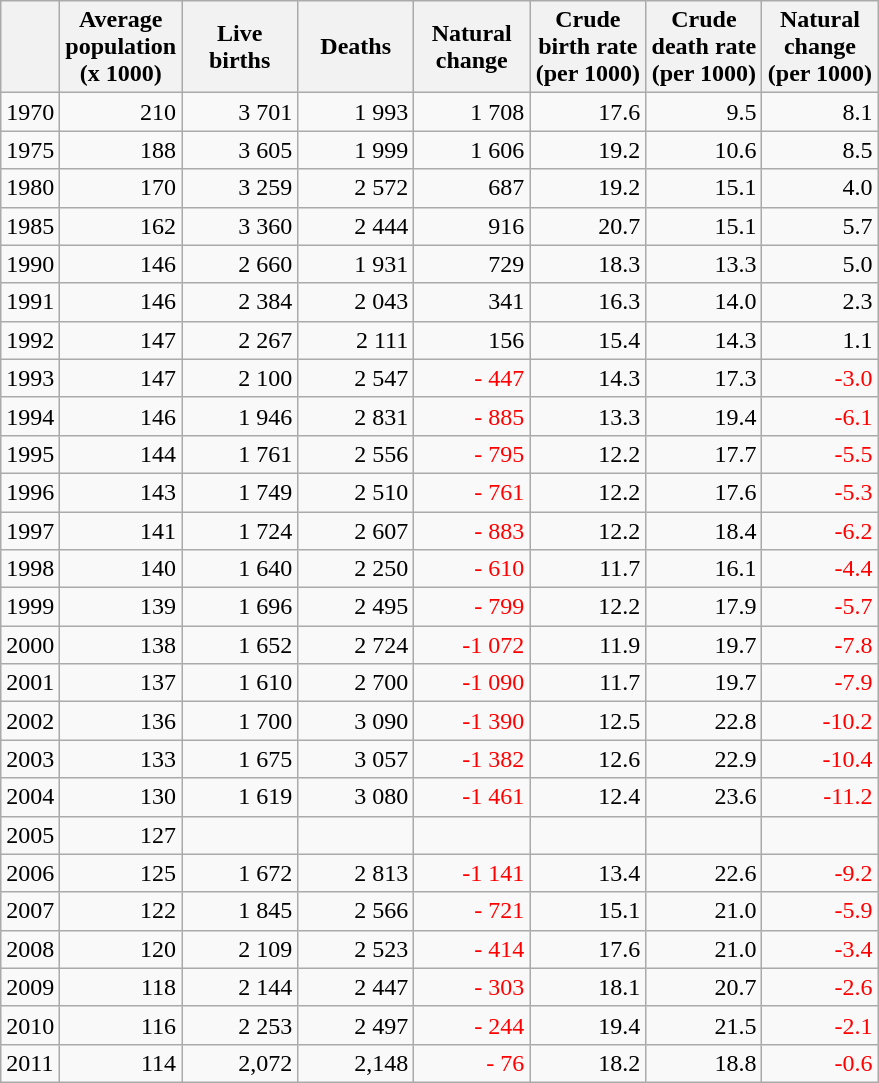<table class="wikitable">
<tr>
<th></th>
<th width="70pt">Average population (x 1000)</th>
<th width="70pt">Live births</th>
<th width="70pt">Deaths</th>
<th width="70pt">Natural change</th>
<th width="70pt">Crude birth rate (per 1000)</th>
<th width="70pt">Crude death rate (per 1000)</th>
<th width="70pt">Natural change (per 1000)</th>
</tr>
<tr>
<td>1970</td>
<td align="right">210</td>
<td align="right">3 701</td>
<td align="right">1 993</td>
<td align="right">1 708</td>
<td align="right">17.6</td>
<td align="right">9.5</td>
<td align="right">8.1</td>
</tr>
<tr>
<td>1975</td>
<td align="right">188</td>
<td align="right">3 605</td>
<td align="right">1 999</td>
<td align="right">1 606</td>
<td align="right">19.2</td>
<td align="right">10.6</td>
<td align="right">8.5</td>
</tr>
<tr>
<td>1980</td>
<td align="right">170</td>
<td align="right">3 259</td>
<td align="right">2 572</td>
<td align="right">687</td>
<td align="right">19.2</td>
<td align="right">15.1</td>
<td align="right">4.0</td>
</tr>
<tr>
<td>1985</td>
<td align="right">162</td>
<td align="right">3 360</td>
<td align="right">2 444</td>
<td align="right">916</td>
<td align="right">20.7</td>
<td align="right">15.1</td>
<td align="right">5.7</td>
</tr>
<tr>
<td>1990</td>
<td align="right">146</td>
<td align="right">2 660</td>
<td align="right">1 931</td>
<td align="right">729</td>
<td align="right">18.3</td>
<td align="right">13.3</td>
<td align="right">5.0</td>
</tr>
<tr>
<td>1991</td>
<td align="right">146</td>
<td align="right">2 384</td>
<td align="right">2 043</td>
<td align="right">341</td>
<td align="right">16.3</td>
<td align="right">14.0</td>
<td align="right">2.3</td>
</tr>
<tr>
<td>1992</td>
<td align="right">147</td>
<td align="right">2 267</td>
<td align="right">2 111</td>
<td align="right">156</td>
<td align="right">15.4</td>
<td align="right">14.3</td>
<td align="right">1.1</td>
</tr>
<tr>
<td>1993</td>
<td align="right">147</td>
<td align="right">2 100</td>
<td align="right">2 547</td>
<td align="right" style="color: red">- 447</td>
<td align="right">14.3</td>
<td align="right">17.3</td>
<td align="right" style="color: red">-3.0</td>
</tr>
<tr>
<td>1994</td>
<td align="right">146</td>
<td align="right">1 946</td>
<td align="right">2 831</td>
<td align="right" style="color: red">- 885</td>
<td align="right">13.3</td>
<td align="right">19.4</td>
<td align="right" style="color: red">-6.1</td>
</tr>
<tr>
<td>1995</td>
<td align="right">144</td>
<td align="right">1 761</td>
<td align="right">2 556</td>
<td align="right" style="color: red">- 795</td>
<td align="right">12.2</td>
<td align="right">17.7</td>
<td align="right" style="color: red">-5.5</td>
</tr>
<tr>
<td>1996</td>
<td align="right">143</td>
<td align="right">1 749</td>
<td align="right">2 510</td>
<td align="right" style="color: red">- 761</td>
<td align="right">12.2</td>
<td align="right">17.6</td>
<td align="right" style="color: red">-5.3</td>
</tr>
<tr>
<td>1997</td>
<td align="right">141</td>
<td align="right">1 724</td>
<td align="right">2 607</td>
<td align="right" style="color: red">- 883</td>
<td align="right">12.2</td>
<td align="right">18.4</td>
<td align="right" style="color: red">-6.2</td>
</tr>
<tr>
<td>1998</td>
<td align="right">140</td>
<td align="right">1 640</td>
<td align="right">2 250</td>
<td align="right" style="color: red">- 610</td>
<td align="right">11.7</td>
<td align="right">16.1</td>
<td align="right" style="color: red">-4.4</td>
</tr>
<tr>
<td>1999</td>
<td align="right">139</td>
<td align="right">1 696</td>
<td align="right">2 495</td>
<td align="right" style="color: red">- 799</td>
<td align="right">12.2</td>
<td align="right">17.9</td>
<td align="right" style="color: red">-5.7</td>
</tr>
<tr>
<td>2000</td>
<td align="right">138</td>
<td align="right">1 652</td>
<td align="right">2 724</td>
<td align="right" style="color: red">-1 072</td>
<td align="right">11.9</td>
<td align="right">19.7</td>
<td align="right" style="color: red">-7.8</td>
</tr>
<tr>
<td>2001</td>
<td align="right">137</td>
<td align="right">1 610</td>
<td align="right">2 700</td>
<td align="right" style="color: red">-1 090</td>
<td align="right">11.7</td>
<td align="right">19.7</td>
<td align="right" style="color: red">-7.9</td>
</tr>
<tr>
<td>2002</td>
<td align="right">136</td>
<td align="right">1 700</td>
<td align="right">3 090</td>
<td align="right" style="color: red">-1 390</td>
<td align="right">12.5</td>
<td align="right">22.8</td>
<td align="right" style="color: red">-10.2</td>
</tr>
<tr>
<td>2003</td>
<td align="right">133</td>
<td align="right">1 675</td>
<td align="right">3 057</td>
<td align="right" style="color: red">-1 382</td>
<td align="right">12.6</td>
<td align="right">22.9</td>
<td align="right" style="color: red">-10.4</td>
</tr>
<tr>
<td>2004</td>
<td align="right">130</td>
<td align="right">1 619</td>
<td align="right">3 080</td>
<td align="right" style="color: red">-1 461</td>
<td align="right">12.4</td>
<td align="right">23.6</td>
<td align="right" style="color: red">-11.2</td>
</tr>
<tr>
<td>2005</td>
<td align="right">127</td>
<td align="right"></td>
<td align="right"></td>
<td align="right"></td>
<td align="right"></td>
<td align="right"></td>
<td align="right"></td>
</tr>
<tr>
<td>2006</td>
<td align="right">125</td>
<td align="right">1 672</td>
<td align="right">2 813</td>
<td align="right" style="color: red">-1 141</td>
<td align="right">13.4</td>
<td align="right">22.6</td>
<td align="right" style="color: red">-9.2</td>
</tr>
<tr>
<td>2007</td>
<td align="right">122</td>
<td align="right">1 845</td>
<td align="right">2 566</td>
<td align="right" style="color: red">- 721</td>
<td align="right">15.1</td>
<td align="right">21.0</td>
<td align="right" style="color: red">-5.9</td>
</tr>
<tr>
<td>2008</td>
<td align="right">120</td>
<td align="right">2 109</td>
<td align="right">2 523</td>
<td align="right" style="color: red">- 414</td>
<td align="right">17.6</td>
<td align="right">21.0</td>
<td align="right" style="color: red">-3.4</td>
</tr>
<tr>
<td>2009</td>
<td align="right">118</td>
<td align="right">2 144</td>
<td align="right">2 447</td>
<td align="right" style="color: red">- 303</td>
<td align="right">18.1</td>
<td align="right">20.7</td>
<td align="right" style="color: red">-2.6</td>
</tr>
<tr>
<td>2010</td>
<td align="right">116</td>
<td align="right">2 253</td>
<td align="right">2 497</td>
<td align="right" style="color: red">- 244</td>
<td align="right">19.4</td>
<td align="right">21.5</td>
<td align="right" style="color: red">-2.1</td>
</tr>
<tr>
<td>2011</td>
<td align="right">114</td>
<td align="right">2,072</td>
<td align="right">2,148</td>
<td align="right" style="color: red">- 76</td>
<td align="right">18.2</td>
<td align="right">18.8</td>
<td align="right" style="color: red">-0.6</td>
</tr>
</table>
